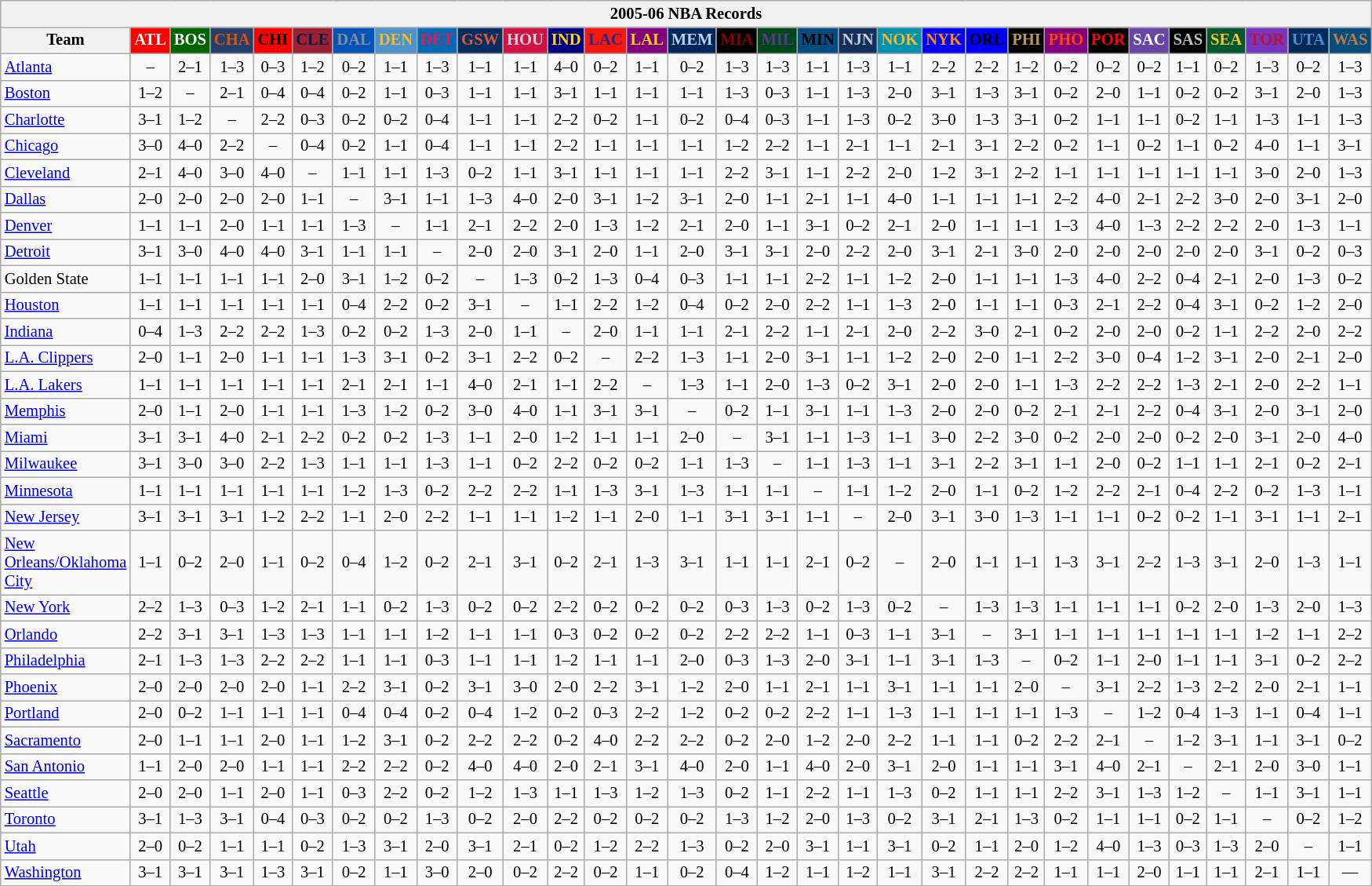<table class="wikitable mw-collapsible mw-collapsed" style="font-size:86%; text-align:center;">
<tr>
<th colspan=31>2005-06 NBA Records</th>
</tr>
<tr>
<th width=100>Team</th>
<th style="background:#FF0000;color:#FFFFFF;width=35">ATL</th>
<th style="background:#006400;color:#FFFFFF;width=35">BOS</th>
<th style="background:#253E6A;color:#DF5106;width=35">CHA</th>
<th style="background:#FF0000;color:#000000;width=35">CHI</th>
<th style="background:#9F1F32;color:#001D43;width=35">CLE</th>
<th style="background:#0055BA;color:#898D8F;width=35">DAL</th>
<th style="background:#4C92CC;color:#FDB827;width=35">DEN</th>
<th style="background:#006BB7;color:#ED164B;width=35">DET</th>
<th style="background:#072E63;color:#DC5A34;width=35">GSW</th>
<th style="background:#D31145;color:#CBD4D8;width=35">HOU</th>
<th style="background:#000080;color:#FFD700;width=35">IND</th>
<th style="background:#F9160D;color:#1A2E8B;width=35">LAC</th>
<th style="background:#800080;color:#FFD700;width=35">LAL</th>
<th style="background:#00265B;color:#BAD1EB;width=35">MEM</th>
<th style="background:#000000;color:#8B0000;width=35">MIA</th>
<th style="background:#00471B;color:#5C378A;width=35">MIL</th>
<th style="background:#044D80;color:#000000;width=35">MIN</th>
<th style="background:#12305B;color:#C4CED4;width=35">NJN</th>
<th style="background:#0093B1;color:#FDB827;width=35">NOK</th>
<th style="background:#0000FF;color:#FF8C00;width=35">NYK</th>
<th style="background:#0000FF;color:#000000;width=35">ORL</th>
<th style="background:#000000;color:#BB9754;width=35">PHI</th>
<th style="background:#800080;color:#FF4500;width=35">PHO</th>
<th style="background:#000000;color:#FF0000;width=35">POR</th>
<th style="background:#6846A8;color:#FFFFFF;width=35">SAC</th>
<th style="background:#000000;color:#C0C0C0;width=35">SAS</th>
<th style="background:#005831;color:#FFC322;width=35">SEA</th>
<th style="background:#7436BF;color:#BE0F34;width=35">TOR</th>
<th style="background:#042A5C;color:#4C8ECC;width=35">UTA</th>
<th style="background:#044D7D;color:#BC7A44;width=35">WAS</th>
</tr>
<tr>
<td style="text-align:left;"><a href='#'>Atlanta</a></td>
<td>–</td>
<td>2–1</td>
<td>1–3</td>
<td>0–3</td>
<td>1–2</td>
<td>0–2</td>
<td>1–1</td>
<td>1–3</td>
<td>1–1</td>
<td>1–1</td>
<td>4–0</td>
<td>0–2</td>
<td>1–1</td>
<td>0–2</td>
<td>1–3</td>
<td>1–3</td>
<td>1–1</td>
<td>1–3</td>
<td>1–1</td>
<td>2–2</td>
<td>2–2</td>
<td>1–2</td>
<td>0–2</td>
<td>0–2</td>
<td>0–2</td>
<td>1–1</td>
<td>0–2</td>
<td>1–3</td>
<td>0–2</td>
<td>1–3</td>
</tr>
<tr>
<td style="text-align:left;"><a href='#'>Boston</a></td>
<td>1–2</td>
<td>–</td>
<td>2–1</td>
<td>0–4</td>
<td>0–4</td>
<td>0–2</td>
<td>1–1</td>
<td>0–3</td>
<td>1–1</td>
<td>1–1</td>
<td>3–1</td>
<td>1–1</td>
<td>1–1</td>
<td>1–1</td>
<td>1–3</td>
<td>0–3</td>
<td>1–1</td>
<td>1–3</td>
<td>2–0</td>
<td>3–1</td>
<td>1–3</td>
<td>3–1</td>
<td>0–2</td>
<td>2–0</td>
<td>1–1</td>
<td>0–2</td>
<td>0–2</td>
<td>3–1</td>
<td>2–0</td>
<td>1–3</td>
</tr>
<tr>
<td style="text-align:left;"><a href='#'>Charlotte</a></td>
<td>3–1</td>
<td>1–2</td>
<td>–</td>
<td>2–2</td>
<td>0–3</td>
<td>0–2</td>
<td>0–2</td>
<td>0–4</td>
<td>1–1</td>
<td>1–1</td>
<td>2–2</td>
<td>0–2</td>
<td>1–1</td>
<td>0–2</td>
<td>0–4</td>
<td>0–3</td>
<td>1–1</td>
<td>1–3</td>
<td>0–2</td>
<td>3–0</td>
<td>1–3</td>
<td>3–1</td>
<td>0–2</td>
<td>1–1</td>
<td>1–1</td>
<td>0–2</td>
<td>1–1</td>
<td>1–3</td>
<td>1–1</td>
<td>1–3</td>
</tr>
<tr>
<td style="text-align:left;"><a href='#'>Chicago</a></td>
<td>3–0</td>
<td>4–0</td>
<td>2–2</td>
<td>–</td>
<td>0–4</td>
<td>0–2</td>
<td>1–1</td>
<td>0–4</td>
<td>1–1</td>
<td>1–1</td>
<td>2–2</td>
<td>1–1</td>
<td>1–1</td>
<td>1–1</td>
<td>1–2</td>
<td>2–2</td>
<td>1–1</td>
<td>2–1</td>
<td>1–1</td>
<td>2–1</td>
<td>3–1</td>
<td>2–2</td>
<td>0–2</td>
<td>1–1</td>
<td>0–2</td>
<td>1–1</td>
<td>0–2</td>
<td>4–0</td>
<td>1–1</td>
<td>3–1</td>
</tr>
<tr>
<td style="text-align:left;"><a href='#'>Cleveland</a></td>
<td>2–1</td>
<td>4–0</td>
<td>3–0</td>
<td>4–0</td>
<td>–</td>
<td>1–1</td>
<td>1–1</td>
<td>1–3</td>
<td>0–2</td>
<td>1–1</td>
<td>3–1</td>
<td>1–1</td>
<td>1–1</td>
<td>1–1</td>
<td>2–2</td>
<td>3–1</td>
<td>1–1</td>
<td>2–2</td>
<td>2–0</td>
<td>1–2</td>
<td>3–1</td>
<td>2–2</td>
<td>1–1</td>
<td>1–1</td>
<td>1–1</td>
<td>1–1</td>
<td>1–1</td>
<td>3–0</td>
<td>2–0</td>
<td>1–3</td>
</tr>
<tr>
<td style="text-align:left;"><a href='#'>Dallas</a></td>
<td>2–0</td>
<td>2–0</td>
<td>2–0</td>
<td>2–0</td>
<td>1–1</td>
<td>–</td>
<td>3–1</td>
<td>1–1</td>
<td>1–3</td>
<td>4–0</td>
<td>2–0</td>
<td>3–1</td>
<td>1–2</td>
<td>3–1</td>
<td>2–0</td>
<td>1–1</td>
<td>2–1</td>
<td>1–1</td>
<td>4–0</td>
<td>1–1</td>
<td>1–1</td>
<td>1–1</td>
<td>2–2</td>
<td>4–0</td>
<td>2–1</td>
<td>2–2</td>
<td>3–0</td>
<td>2–0</td>
<td>3–1</td>
<td>2–0</td>
</tr>
<tr>
<td style="text-align:left;"><a href='#'>Denver</a></td>
<td>1–1</td>
<td>1–1</td>
<td>2–0</td>
<td>1–1</td>
<td>1–1</td>
<td>1–3</td>
<td>–</td>
<td>1–1</td>
<td>2–1</td>
<td>2–2</td>
<td>2–0</td>
<td>1–3</td>
<td>1–2</td>
<td>2–1</td>
<td>2–0</td>
<td>1–1</td>
<td>3–1</td>
<td>0–2</td>
<td>2–1</td>
<td>2–0</td>
<td>1–1</td>
<td>1–1</td>
<td>1–3</td>
<td>4–0</td>
<td>1–3</td>
<td>2–2</td>
<td>2–2</td>
<td>2–0</td>
<td>1–3</td>
<td>1–1</td>
</tr>
<tr>
<td style="text-align:left;"><a href='#'>Detroit</a></td>
<td>3–1</td>
<td>3–0</td>
<td>4–0</td>
<td>4–0</td>
<td>3–1</td>
<td>1–1</td>
<td>1–1</td>
<td>–</td>
<td>2–0</td>
<td>2–0</td>
<td>3–1</td>
<td>2–0</td>
<td>1–1</td>
<td>2–0</td>
<td>3–1</td>
<td>3–1</td>
<td>2–0</td>
<td>2–2</td>
<td>2–0</td>
<td>3–1</td>
<td>2–1</td>
<td>3–0</td>
<td>2–0</td>
<td>2–0</td>
<td>2–0</td>
<td>2–0</td>
<td>2–0</td>
<td>3–1</td>
<td>0–2</td>
<td>0–3</td>
</tr>
<tr>
<td style="text-align:left;">Golden State</td>
<td>1–1</td>
<td>1–1</td>
<td>1–1</td>
<td>1–1</td>
<td>2–0</td>
<td>3–1</td>
<td>1–2</td>
<td>0–2</td>
<td>–</td>
<td>1–3</td>
<td>0–2</td>
<td>1–3</td>
<td>0–4</td>
<td>0–3</td>
<td>1–1</td>
<td>1–1</td>
<td>2–2</td>
<td>1–1</td>
<td>1–2</td>
<td>2–0</td>
<td>1–1</td>
<td>1–1</td>
<td>1–3</td>
<td>4–0</td>
<td>2–2</td>
<td>0–4</td>
<td>2–1</td>
<td>2–0</td>
<td>1–3</td>
<td>0–2</td>
</tr>
<tr>
<td style="text-align:left;"><a href='#'>Houston</a></td>
<td>1–1</td>
<td>1–1</td>
<td>1–1</td>
<td>1–1</td>
<td>1–1</td>
<td>0–4</td>
<td>2–2</td>
<td>0–2</td>
<td>3–1</td>
<td>–</td>
<td>1–1</td>
<td>2–2</td>
<td>1–2</td>
<td>0–4</td>
<td>0–2</td>
<td>2–0</td>
<td>2–2</td>
<td>1–1</td>
<td>1–3</td>
<td>2–0</td>
<td>1–1</td>
<td>1–1</td>
<td>0–3</td>
<td>2–1</td>
<td>2–2</td>
<td>0–4</td>
<td>3–1</td>
<td>0–2</td>
<td>1–2</td>
<td>2–0</td>
</tr>
<tr>
<td style="text-align:left;"><a href='#'>Indiana</a></td>
<td>0–4</td>
<td>1–3</td>
<td>2–2</td>
<td>2–2</td>
<td>1–3</td>
<td>0–2</td>
<td>0–2</td>
<td>1–3</td>
<td>2–0</td>
<td>1–1</td>
<td>–</td>
<td>2–0</td>
<td>1–1</td>
<td>1–1</td>
<td>2–1</td>
<td>2–2</td>
<td>1–1</td>
<td>2–1</td>
<td>2–0</td>
<td>2–2</td>
<td>3–0</td>
<td>2–1</td>
<td>0–2</td>
<td>2–0</td>
<td>2–0</td>
<td>0–2</td>
<td>1–1</td>
<td>2–2</td>
<td>2–0</td>
<td>2–2</td>
</tr>
<tr>
<td style="text-align:left;"><a href='#'>L.A. Clippers</a></td>
<td>2–0</td>
<td>1–1</td>
<td>2–0</td>
<td>1–1</td>
<td>1–1</td>
<td>1–3</td>
<td>3–1</td>
<td>0–2</td>
<td>3–1</td>
<td>2–2</td>
<td>0–2</td>
<td>–</td>
<td>2–2</td>
<td>1–3</td>
<td>1–1</td>
<td>2–0</td>
<td>3–1</td>
<td>1–1</td>
<td>1–2</td>
<td>2–0</td>
<td>2–0</td>
<td>1–1</td>
<td>2–2</td>
<td>3–0</td>
<td>0–4</td>
<td>1–2</td>
<td>3–1</td>
<td>2–0</td>
<td>2–1</td>
<td>2–0</td>
</tr>
<tr>
<td style="text-align:left;"><a href='#'>L.A. Lakers</a></td>
<td>1–1</td>
<td>1–1</td>
<td>1–1</td>
<td>1–1</td>
<td>1–1</td>
<td>2–1</td>
<td>2–1</td>
<td>1–1</td>
<td>4–0</td>
<td>2–1</td>
<td>1–1</td>
<td>2–2</td>
<td>–</td>
<td>1–3</td>
<td>1–1</td>
<td>2–0</td>
<td>1–3</td>
<td>0–2</td>
<td>3–1</td>
<td>2–0</td>
<td>2–0</td>
<td>1–1</td>
<td>1–3</td>
<td>2–2</td>
<td>2–2</td>
<td>1–3</td>
<td>2–1</td>
<td>2–0</td>
<td>2–2</td>
<td>1–1</td>
</tr>
<tr>
<td style="text-align:left;"><a href='#'>Memphis</a></td>
<td>2–0</td>
<td>1–1</td>
<td>2–0</td>
<td>1–1</td>
<td>1–1</td>
<td>1–3</td>
<td>1–2</td>
<td>0–2</td>
<td>3–0</td>
<td>4–0</td>
<td>1–1</td>
<td>3–1</td>
<td>3–1</td>
<td>–</td>
<td>0–2</td>
<td>1–1</td>
<td>3–1</td>
<td>1–1</td>
<td>1–3</td>
<td>2–0</td>
<td>2–0</td>
<td>0–2</td>
<td>2–1</td>
<td>2–1</td>
<td>2–2</td>
<td>0–4</td>
<td>3–1</td>
<td>2–0</td>
<td>3–1</td>
<td>2–0</td>
</tr>
<tr>
<td style="text-align:left;"><a href='#'>Miami</a></td>
<td>3–1</td>
<td>3–1</td>
<td>4–0</td>
<td>2–1</td>
<td>2–2</td>
<td>0–2</td>
<td>0–2</td>
<td>1–3</td>
<td>1–1</td>
<td>2–0</td>
<td>1–2</td>
<td>1–1</td>
<td>1–1</td>
<td>2–0</td>
<td>–</td>
<td>3–1</td>
<td>1–1</td>
<td>1–3</td>
<td>1–1</td>
<td>3–0</td>
<td>2–2</td>
<td>3–0</td>
<td>0–2</td>
<td>2–0</td>
<td>2–0</td>
<td>0–2</td>
<td>2–0</td>
<td>3–1</td>
<td>2–0</td>
<td>4–0</td>
</tr>
<tr>
<td style="text-align:left;"><a href='#'>Milwaukee</a></td>
<td>3–1</td>
<td>3–0</td>
<td>3–0</td>
<td>2–2</td>
<td>1–3</td>
<td>1–1</td>
<td>1–1</td>
<td>1–3</td>
<td>1–1</td>
<td>0–2</td>
<td>2–2</td>
<td>0–2</td>
<td>0–2</td>
<td>1–1</td>
<td>1–3</td>
<td>–</td>
<td>1–1</td>
<td>1–3</td>
<td>1–1</td>
<td>3–1</td>
<td>2–2</td>
<td>3–1</td>
<td>1–1</td>
<td>2–0</td>
<td>0–2</td>
<td>1–1</td>
<td>1–1</td>
<td>2–1</td>
<td>0–2</td>
<td>2–1</td>
</tr>
<tr>
<td style="text-align:left;"><a href='#'>Minnesota</a></td>
<td>1–1</td>
<td>1–1</td>
<td>1–1</td>
<td>1–1</td>
<td>1–1</td>
<td>1–2</td>
<td>1–3</td>
<td>0–2</td>
<td>2–2</td>
<td>2–2</td>
<td>1–1</td>
<td>1–3</td>
<td>3–1</td>
<td>1–3</td>
<td>1–1</td>
<td>1–1</td>
<td>–</td>
<td>1–1</td>
<td>1–2</td>
<td>2–0</td>
<td>1–1</td>
<td>0–2</td>
<td>1–2</td>
<td>2–2</td>
<td>2–1</td>
<td>0–4</td>
<td>2–2</td>
<td>0–2</td>
<td>1–3</td>
<td>1–1</td>
</tr>
<tr>
<td style="text-align:left;"><a href='#'>New Jersey</a></td>
<td>3–1</td>
<td>3–1</td>
<td>3–1</td>
<td>1–2</td>
<td>2–2</td>
<td>1–1</td>
<td>2–0</td>
<td>2–2</td>
<td>1–1</td>
<td>1–1</td>
<td>1–2</td>
<td>1–1</td>
<td>2–0</td>
<td>1–1</td>
<td>3–1</td>
<td>3–1</td>
<td>1–1</td>
<td>–</td>
<td>2–0</td>
<td>3–1</td>
<td>3–0</td>
<td>1–3</td>
<td>1–1</td>
<td>1–1</td>
<td>0–2</td>
<td>0–2</td>
<td>1–1</td>
<td>3–1</td>
<td>1–1</td>
<td>2–1</td>
</tr>
<tr>
<td style="text-align:left;"><a href='#'>New Orleans/Oklahoma City</a></td>
<td>1–1</td>
<td>0–2</td>
<td>2–0</td>
<td>1–1</td>
<td>0–2</td>
<td>0–4</td>
<td>1–2</td>
<td>0–2</td>
<td>2–1</td>
<td>3–1</td>
<td>0–2</td>
<td>2–1</td>
<td>1–3</td>
<td>3–1</td>
<td>1–1</td>
<td>1–1</td>
<td>2–1</td>
<td>0–2</td>
<td>–</td>
<td>2–0</td>
<td>1–1</td>
<td>1–1</td>
<td>1–3</td>
<td>3–1</td>
<td>2–2</td>
<td>1–3</td>
<td>3–1</td>
<td>2–0</td>
<td>1–3</td>
<td>1–1</td>
</tr>
<tr>
<td style="text-align:left;"><a href='#'>New York</a></td>
<td>2–2</td>
<td>1–3</td>
<td>0–3</td>
<td>1–2</td>
<td>2–1</td>
<td>1–1</td>
<td>0–2</td>
<td>1–3</td>
<td>0–2</td>
<td>0–2</td>
<td>2–2</td>
<td>0–2</td>
<td>0–2</td>
<td>0–2</td>
<td>0–3</td>
<td>1–3</td>
<td>0–2</td>
<td>1–3</td>
<td>0–2</td>
<td>–</td>
<td>1–3</td>
<td>1–3</td>
<td>1–1</td>
<td>1–1</td>
<td>1–1</td>
<td>0–2</td>
<td>2–0</td>
<td>1–3</td>
<td>2–0</td>
<td>1–3</td>
</tr>
<tr>
<td style="text-align:left;"><a href='#'>Orlando</a></td>
<td>2–2</td>
<td>3–1</td>
<td>3–1</td>
<td>1–3</td>
<td>1–3</td>
<td>1–1</td>
<td>1–1</td>
<td>1–2</td>
<td>1–1</td>
<td>1–1</td>
<td>0–3</td>
<td>0–2</td>
<td>0–2</td>
<td>0–2</td>
<td>2–2</td>
<td>2–2</td>
<td>1–1</td>
<td>0–3</td>
<td>1–1</td>
<td>3–1</td>
<td>–</td>
<td>3–1</td>
<td>1–1</td>
<td>1–1</td>
<td>1–1</td>
<td>1–1</td>
<td>1–1</td>
<td>1–2</td>
<td>1–1</td>
<td>2–2</td>
</tr>
<tr>
<td style="text-align:left;"><a href='#'>Philadelphia</a></td>
<td>2–1</td>
<td>1–3</td>
<td>1–3</td>
<td>2–2</td>
<td>2–2</td>
<td>1–1</td>
<td>1–1</td>
<td>0–3</td>
<td>1–1</td>
<td>1–1</td>
<td>1–2</td>
<td>1–1</td>
<td>1–1</td>
<td>2–0</td>
<td>0–3</td>
<td>1–3</td>
<td>2–0</td>
<td>3–1</td>
<td>1–1</td>
<td>3–1</td>
<td>1–3</td>
<td>–</td>
<td>0–2</td>
<td>1–1</td>
<td>2–0</td>
<td>1–1</td>
<td>1–1</td>
<td>3–1</td>
<td>0–2</td>
<td>2–2</td>
</tr>
<tr>
<td style="text-align:left;"><a href='#'>Phoenix</a></td>
<td>2–0</td>
<td>2–0</td>
<td>2–0</td>
<td>2–0</td>
<td>1–1</td>
<td>2–2</td>
<td>3–1</td>
<td>0–2</td>
<td>3–1</td>
<td>3–0</td>
<td>2–0</td>
<td>2–2</td>
<td>3–1</td>
<td>1–2</td>
<td>2–0</td>
<td>1–1</td>
<td>2–1</td>
<td>1–1</td>
<td>3–1</td>
<td>1–1</td>
<td>1–1</td>
<td>2–0</td>
<td>–</td>
<td>3–1</td>
<td>2–2</td>
<td>1–3</td>
<td>2–2</td>
<td>2–0</td>
<td>2–1</td>
<td>1–1</td>
</tr>
<tr>
<td style="text-align:left;"><a href='#'>Portland</a></td>
<td>2–0</td>
<td>0–2</td>
<td>1–1</td>
<td>1–1</td>
<td>1–1</td>
<td>0–4</td>
<td>0–4</td>
<td>0–2</td>
<td>0–4</td>
<td>1–2</td>
<td>0–2</td>
<td>0–3</td>
<td>2–2</td>
<td>1–2</td>
<td>0–2</td>
<td>0–2</td>
<td>2–2</td>
<td>1–1</td>
<td>1–3</td>
<td>1–1</td>
<td>1–1</td>
<td>1–1</td>
<td>1–3</td>
<td>–</td>
<td>1–2</td>
<td>0–4</td>
<td>1–3</td>
<td>1–1</td>
<td>0–4</td>
<td>1–1</td>
</tr>
<tr>
<td style="text-align:left;"><a href='#'>Sacramento</a></td>
<td>2–0</td>
<td>1–1</td>
<td>1–1</td>
<td>2–0</td>
<td>1–1</td>
<td>1–2</td>
<td>3–1</td>
<td>0–2</td>
<td>2–2</td>
<td>2–2</td>
<td>0–2</td>
<td>4–0</td>
<td>2–2</td>
<td>2–2</td>
<td>0–2</td>
<td>2–0</td>
<td>1–2</td>
<td>2–0</td>
<td>2–2</td>
<td>1–1</td>
<td>1–1</td>
<td>0–2</td>
<td>2–2</td>
<td>2–1</td>
<td>–</td>
<td>1–2</td>
<td>3–1</td>
<td>1–1</td>
<td>3–1</td>
<td>0–2</td>
</tr>
<tr>
<td style="text-align:left;"><a href='#'>San Antonio</a></td>
<td>1–1</td>
<td>2–0</td>
<td>2–0</td>
<td>1–1</td>
<td>1–1</td>
<td>2–2</td>
<td>2–2</td>
<td>0–2</td>
<td>4–0</td>
<td>4–0</td>
<td>2–0</td>
<td>2–1</td>
<td>3–1</td>
<td>4–0</td>
<td>2–0</td>
<td>1–1</td>
<td>4–0</td>
<td>2–0</td>
<td>3–1</td>
<td>2–0</td>
<td>1–1</td>
<td>1–1</td>
<td>3–1</td>
<td>4–0</td>
<td>2–1</td>
<td>–</td>
<td>2–1</td>
<td>2–0</td>
<td>3–0</td>
<td>1–1</td>
</tr>
<tr>
<td style="text-align:left;"><a href='#'>Seattle</a></td>
<td>2–0</td>
<td>2–0</td>
<td>1–1</td>
<td>2–0</td>
<td>1–1</td>
<td>0–3</td>
<td>2–2</td>
<td>0–2</td>
<td>1–2</td>
<td>1–3</td>
<td>1–1</td>
<td>1–3</td>
<td>1–2</td>
<td>1–3</td>
<td>0–2</td>
<td>1–1</td>
<td>2–2</td>
<td>1–1</td>
<td>1–3</td>
<td>0–2</td>
<td>1–1</td>
<td>1–1</td>
<td>2–2</td>
<td>3–1</td>
<td>1–3</td>
<td>1–2</td>
<td>–</td>
<td>1–1</td>
<td>3–1</td>
<td>1–1</td>
</tr>
<tr>
<td style="text-align:left;"><a href='#'>Toronto</a></td>
<td>3–1</td>
<td>1–3</td>
<td>3–1</td>
<td>0–4</td>
<td>0–3</td>
<td>0–2</td>
<td>0–2</td>
<td>1–3</td>
<td>0–2</td>
<td>2–0</td>
<td>2–2</td>
<td>0–2</td>
<td>0–2</td>
<td>0–2</td>
<td>1–3</td>
<td>1–2</td>
<td>2–0</td>
<td>1–3</td>
<td>0–2</td>
<td>3–1</td>
<td>2–1</td>
<td>1–3</td>
<td>0–2</td>
<td>1–1</td>
<td>1–1</td>
<td>0–2</td>
<td>1–1</td>
<td>–</td>
<td>0–2</td>
<td>1–2</td>
</tr>
<tr>
<td style="text-align:left;"><a href='#'>Utah</a></td>
<td>2–0</td>
<td>0–2</td>
<td>1–1</td>
<td>1–1</td>
<td>0–2</td>
<td>1–3</td>
<td>3–1</td>
<td>2–0</td>
<td>3–1</td>
<td>2–1</td>
<td>0–2</td>
<td>1–2</td>
<td>2–2</td>
<td>1–3</td>
<td>0–2</td>
<td>2–0</td>
<td>3–1</td>
<td>1–1</td>
<td>3–1</td>
<td>0–2</td>
<td>1–1</td>
<td>2–0</td>
<td>1–2</td>
<td>4–0</td>
<td>1–3</td>
<td>0–3</td>
<td>1–3</td>
<td>2–0</td>
<td>–</td>
<td>1–1</td>
</tr>
<tr>
<td style="text-align:left;"><a href='#'>Washington</a></td>
<td>3–1</td>
<td>3–1</td>
<td>3–1</td>
<td>1–3</td>
<td>3–1</td>
<td>0–2</td>
<td>1–1</td>
<td>3–0</td>
<td>2–0</td>
<td>0–2</td>
<td>2–2</td>
<td>0–2</td>
<td>1–1</td>
<td>0–2</td>
<td>0–4</td>
<td>1–2</td>
<td>1–1</td>
<td>1–2</td>
<td>1–1</td>
<td>3–1</td>
<td>2–2</td>
<td>2–2</td>
<td>1–1</td>
<td>1–1</td>
<td>2–0</td>
<td>1–1</td>
<td>1–1</td>
<td>2–1</td>
<td>1–1</td>
<td>—</td>
</tr>
</table>
